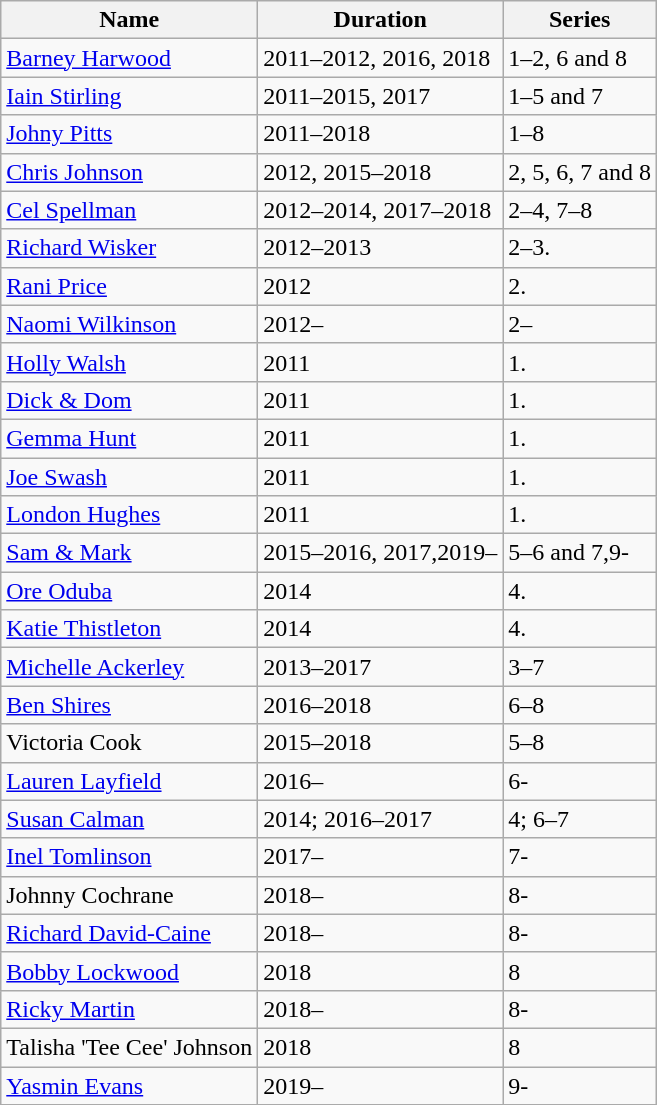<table class="wikitable">
<tr>
<th>Name</th>
<th>Duration</th>
<th>Series</th>
</tr>
<tr>
<td><a href='#'>Barney Harwood</a></td>
<td>2011–2012, 2016, 2018</td>
<td>1–2, 6 and 8</td>
</tr>
<tr>
<td><a href='#'>Iain Stirling</a></td>
<td>2011–2015, 2017</td>
<td>1–5 and 7</td>
</tr>
<tr>
<td><a href='#'>Johny Pitts</a></td>
<td>2011–2018</td>
<td>1–8</td>
</tr>
<tr>
<td><a href='#'>Chris Johnson</a></td>
<td>2012, 2015–2018</td>
<td>2, 5, 6, 7 and 8</td>
</tr>
<tr>
<td><a href='#'>Cel Spellman</a></td>
<td>2012–2014, 2017–2018</td>
<td>2–4, 7–8</td>
</tr>
<tr>
<td><a href='#'>Richard Wisker</a></td>
<td>2012–2013</td>
<td>2–3.</td>
</tr>
<tr>
<td><a href='#'>Rani Price</a></td>
<td>2012</td>
<td>2.</td>
</tr>
<tr>
<td><a href='#'>Naomi Wilkinson</a></td>
<td>2012–</td>
<td>2–</td>
</tr>
<tr>
<td><a href='#'>Holly Walsh</a></td>
<td>2011</td>
<td>1.</td>
</tr>
<tr>
<td><a href='#'>Dick & Dom</a></td>
<td>2011</td>
<td>1.</td>
</tr>
<tr>
<td><a href='#'>Gemma Hunt</a></td>
<td>2011</td>
<td>1.</td>
</tr>
<tr>
<td><a href='#'>Joe Swash</a></td>
<td>2011</td>
<td>1.</td>
</tr>
<tr>
<td><a href='#'>London Hughes</a></td>
<td>2011</td>
<td>1.</td>
</tr>
<tr>
<td><a href='#'>Sam & Mark</a></td>
<td>2015–2016, 2017,2019–</td>
<td>5–6 and 7,9-</td>
</tr>
<tr>
<td><a href='#'>Ore Oduba</a></td>
<td>2014</td>
<td>4.</td>
</tr>
<tr>
<td><a href='#'>Katie Thistleton</a></td>
<td>2014</td>
<td>4.</td>
</tr>
<tr>
<td><a href='#'>Michelle Ackerley</a></td>
<td>2013–2017</td>
<td>3–7</td>
</tr>
<tr>
<td><a href='#'>Ben Shires</a></td>
<td>2016–2018</td>
<td>6–8</td>
</tr>
<tr>
<td>Victoria Cook</td>
<td>2015–2018</td>
<td>5–8</td>
</tr>
<tr>
<td><a href='#'>Lauren Layfield</a></td>
<td>2016–</td>
<td>6-</td>
</tr>
<tr>
<td><a href='#'>Susan Calman</a></td>
<td>2014; 2016–2017</td>
<td>4; 6–7</td>
</tr>
<tr>
<td><a href='#'>Inel Tomlinson</a></td>
<td>2017–</td>
<td>7-</td>
</tr>
<tr>
<td>Johnny Cochrane</td>
<td>2018–</td>
<td>8-</td>
</tr>
<tr>
<td><a href='#'>Richard David-Caine</a></td>
<td>2018–</td>
<td>8-</td>
</tr>
<tr>
<td><a href='#'>Bobby Lockwood</a></td>
<td>2018</td>
<td>8</td>
</tr>
<tr>
<td><a href='#'>Ricky Martin</a></td>
<td>2018–</td>
<td>8-</td>
</tr>
<tr>
<td>Talisha 'Tee Cee' Johnson</td>
<td>2018</td>
<td>8</td>
</tr>
<tr>
<td><a href='#'>Yasmin Evans</a></td>
<td>2019–</td>
<td>9-</td>
</tr>
<tr>
</tr>
</table>
